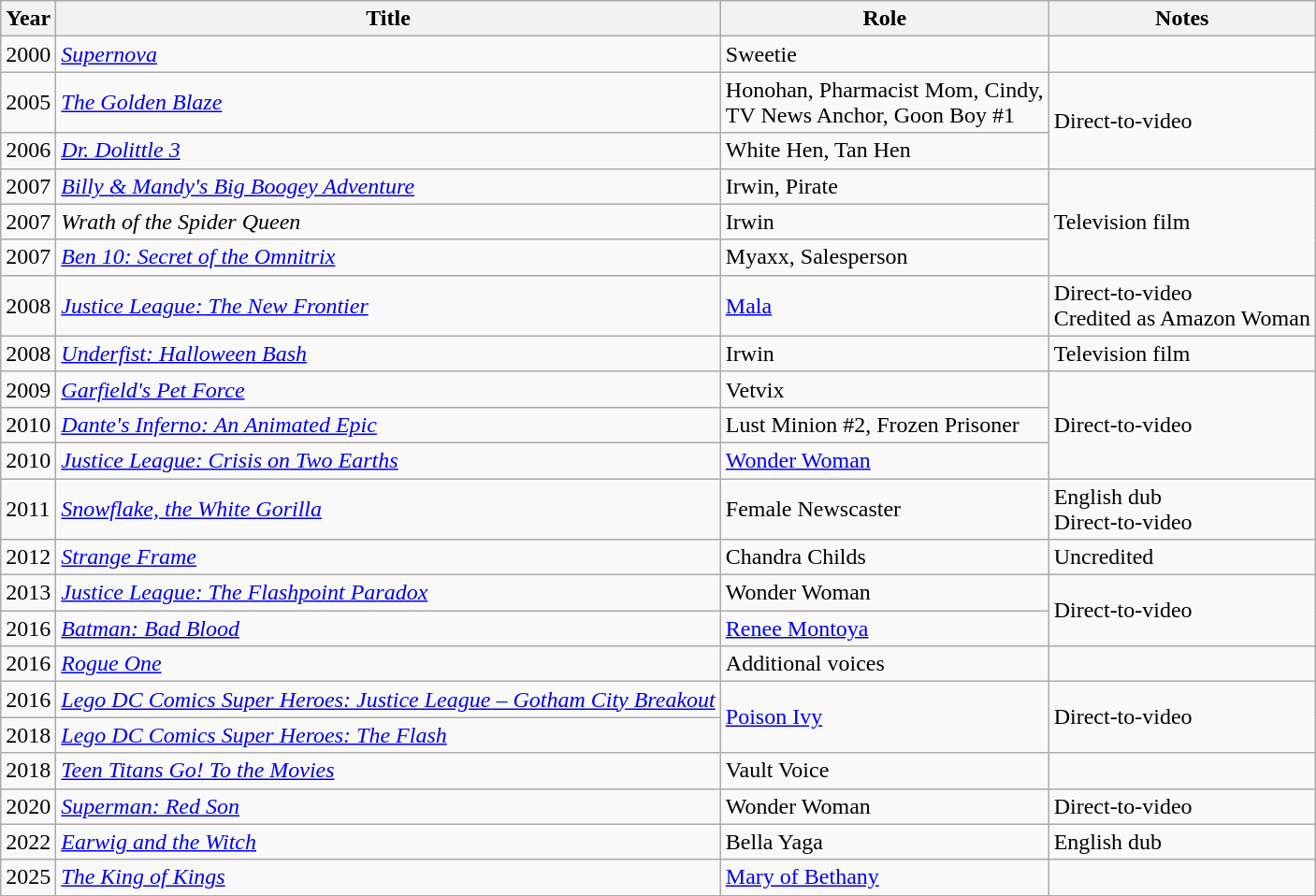<table class="wikitable sortable">
<tr>
<th>Year</th>
<th>Title</th>
<th>Role</th>
<th>Notes</th>
</tr>
<tr>
<td>2000</td>
<td><em><a href='#'>Supernova</a></em></td>
<td>Sweetie</td>
<td></td>
</tr>
<tr>
<td>2005</td>
<td><em><a href='#'>The Golden Blaze</a></em></td>
<td>Honohan, Pharmacist Mom, Cindy, <br> TV News Anchor, Goon Boy #1</td>
<td rowspan=2>Direct-to-video</td>
</tr>
<tr>
<td>2006</td>
<td><em><a href='#'>Dr. Dolittle 3</a></em></td>
<td>White Hen, Tan Hen</td>
</tr>
<tr>
<td>2007</td>
<td><em><a href='#'>Billy & Mandy's Big Boogey Adventure</a></em></td>
<td>Irwin, Pirate</td>
<td rowspan="3">Television film</td>
</tr>
<tr>
<td>2007</td>
<td><em>Wrath of the Spider Queen</em></td>
<td>Irwin</td>
</tr>
<tr>
<td>2007</td>
<td><em><a href='#'>Ben 10: Secret of the Omnitrix</a></em></td>
<td>Myaxx, Salesperson</td>
</tr>
<tr>
<td>2008</td>
<td><em><a href='#'>Justice League: The New Frontier</a></em></td>
<td><a href='#'>Mala</a></td>
<td>Direct-to-video <br> Credited as Amazon Woman</td>
</tr>
<tr>
<td>2008</td>
<td><em><a href='#'>Underfist: Halloween Bash</a></em></td>
<td>Irwin</td>
<td>Television film</td>
</tr>
<tr>
<td>2009</td>
<td><em><a href='#'>Garfield's Pet Force</a></em></td>
<td>Vetvix</td>
<td rowspan=3>Direct-to-video</td>
</tr>
<tr>
<td>2010</td>
<td><em><a href='#'>Dante's Inferno: An Animated Epic</a></em></td>
<td>Lust Minion #2, Frozen Prisoner</td>
</tr>
<tr>
<td>2010</td>
<td><em><a href='#'>Justice League: Crisis on Two Earths</a></em></td>
<td><a href='#'>Wonder Woman</a></td>
</tr>
<tr>
<td>2011</td>
<td><em><a href='#'>Snowflake, the White Gorilla</a></em></td>
<td>Female Newscaster</td>
<td>English dub<br>Direct-to-video</td>
</tr>
<tr>
<td>2012</td>
<td><em><a href='#'>Strange Frame</a></em></td>
<td>Chandra Childs</td>
<td>Uncredited</td>
</tr>
<tr>
<td>2013</td>
<td><em><a href='#'>Justice League: The Flashpoint Paradox</a></em></td>
<td>Wonder Woman</td>
<td rowspan=2>Direct-to-video</td>
</tr>
<tr>
<td>2016</td>
<td><em><a href='#'>Batman: Bad Blood</a></em></td>
<td><a href='#'>Renee Montoya</a></td>
</tr>
<tr>
<td>2016</td>
<td><em><a href='#'>Rogue One</a></em></td>
<td>Additional voices</td>
<td></td>
</tr>
<tr>
<td>2016</td>
<td><em><a href='#'>Lego DC Comics Super Heroes: Justice League – Gotham City Breakout</a></em></td>
<td rowspan="2"><a href='#'>Poison Ivy</a></td>
<td rowspan=2>Direct-to-video</td>
</tr>
<tr>
<td>2018</td>
<td><em><a href='#'>Lego DC Comics Super Heroes: The Flash</a></em></td>
</tr>
<tr>
<td>2018</td>
<td><em><a href='#'>Teen Titans Go! To the Movies</a></em></td>
<td>Vault Voice</td>
<td></td>
</tr>
<tr>
<td>2020</td>
<td><em><a href='#'>Superman: Red Son</a></em></td>
<td>Wonder Woman</td>
<td>Direct-to-video</td>
</tr>
<tr>
<td>2022</td>
<td><em><a href='#'>Earwig and the Witch</a></em></td>
<td>Bella Yaga</td>
<td>English dub</td>
</tr>
<tr>
<td>2025</td>
<td><em><a href='#'>The King of Kings</a></em></td>
<td><a href='#'>Mary of Bethany</a></td>
<td></td>
</tr>
</table>
